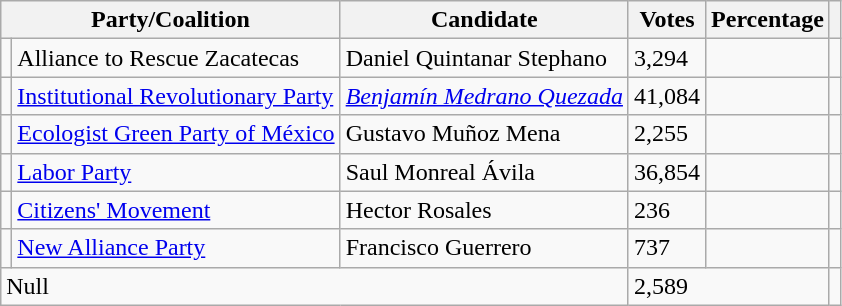<table class="wikitable">
<tr>
<th colspan="2"><strong>Party/Coalition</strong></th>
<th><strong>Candidate</strong></th>
<th><strong>Votes</strong></th>
<th><strong>Percentage</strong></th>
<th></th>
</tr>
<tr>
<td></td>
<td>Alliance to Rescue  Zacatecas</td>
<td>Daniel Quintanar Stephano</td>
<td>3,294</td>
<td></td>
<td></td>
</tr>
<tr>
<td></td>
<td><a href='#'>Institutional Revolutionary Party</a></td>
<td><em><a href='#'>Benjamín Medrano Quezada</a></em><br></td>
<td>41,084</td>
<td></td>
<td></td>
</tr>
<tr>
<td></td>
<td><a href='#'>Ecologist Green Party of México</a></td>
<td>Gustavo Muñoz Mena</td>
<td>2,255</td>
<td></td>
<td></td>
</tr>
<tr>
<td></td>
<td><a href='#'>Labor Party</a></td>
<td>Saul Monreal Ávila</td>
<td>36,854</td>
<td></td>
<td></td>
</tr>
<tr>
<td></td>
<td><a href='#'>Citizens' Movement</a></td>
<td>Hector Rosales</td>
<td>236</td>
<td></td>
<td></td>
</tr>
<tr>
<td></td>
<td><a href='#'>New Alliance Party</a></td>
<td>Francisco Guerrero</td>
<td>737</td>
<td></td>
<td></td>
</tr>
<tr>
<td colspan="3">Null</td>
<td colspan="2">2,589</td>
<td></td>
</tr>
</table>
